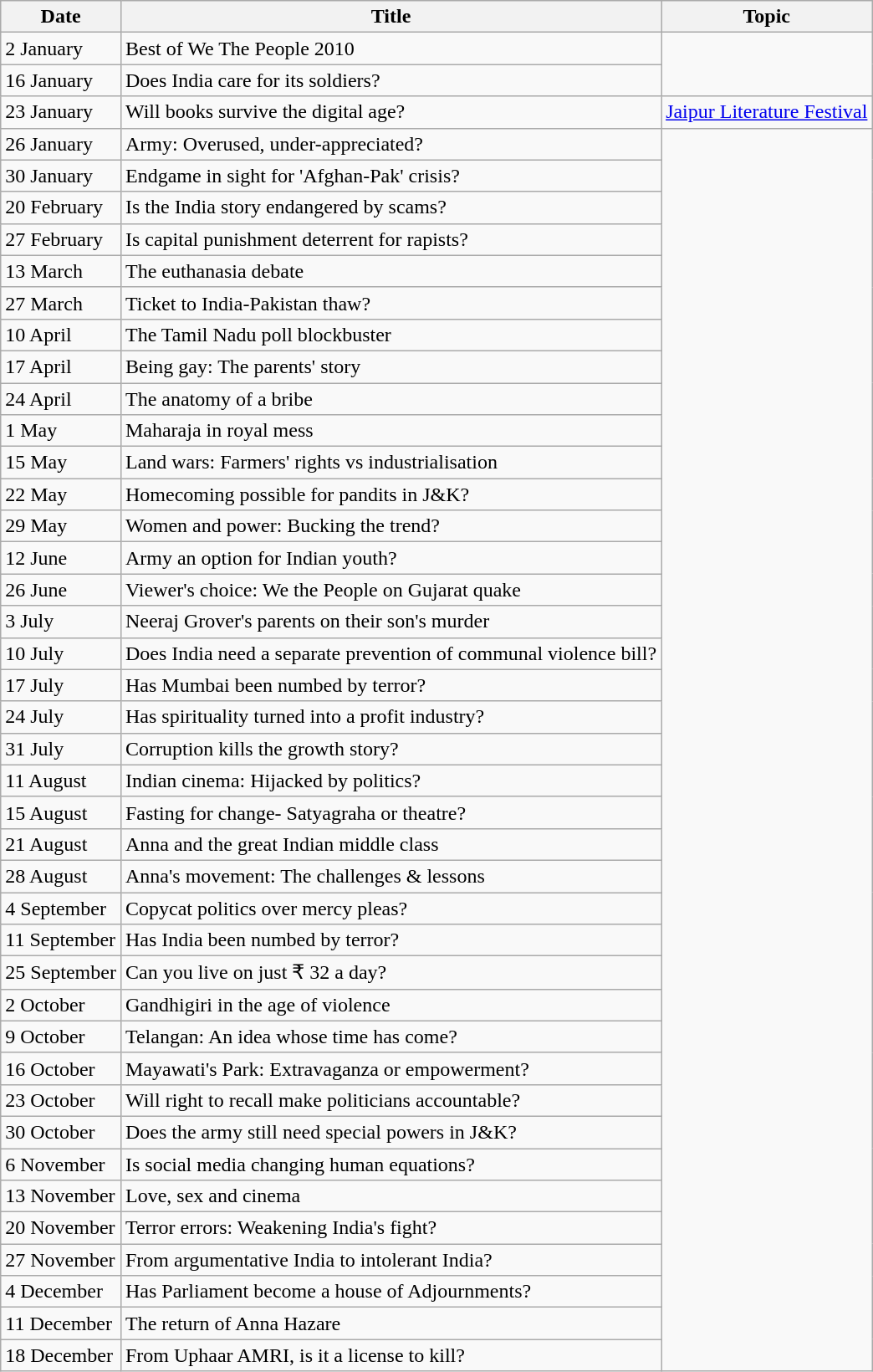<table class="wikitable">
<tr>
<th scope="col">Date</th>
<th scope="col">Title</th>
<th scope="col">Topic</th>
</tr>
<tr>
<td>2 January</td>
<td>Best of We The People 2010</td>
</tr>
<tr>
<td>16 January</td>
<td>Does India care for its soldiers?</td>
</tr>
<tr>
<td>23 January</td>
<td>Will books survive the digital age?</td>
<td><a href='#'>Jaipur Literature Festival</a></td>
</tr>
<tr>
<td>26 January</td>
<td>Army: Overused, under-appreciated?</td>
</tr>
<tr>
<td>30 January</td>
<td>Endgame in sight for 'Afghan-Pak' crisis?</td>
</tr>
<tr>
<td>20 February</td>
<td>Is the India story endangered by scams?</td>
</tr>
<tr>
<td>27 February</td>
<td>Is capital punishment deterrent for rapists?</td>
</tr>
<tr>
<td>13 March</td>
<td>The euthanasia debate</td>
</tr>
<tr>
<td>27 March</td>
<td>Ticket to India-Pakistan thaw?</td>
</tr>
<tr>
<td>10 April</td>
<td>The Tamil Nadu poll blockbuster</td>
</tr>
<tr>
<td>17 April</td>
<td>Being gay: The parents' story</td>
</tr>
<tr>
<td>24 April</td>
<td>The anatomy of a bribe</td>
</tr>
<tr>
<td>1 May</td>
<td>Maharaja in royal mess</td>
</tr>
<tr>
<td>15 May</td>
<td>Land wars: Farmers' rights vs industrialisation</td>
</tr>
<tr>
<td>22 May</td>
<td>Homecoming possible for pandits in J&K?</td>
</tr>
<tr>
<td>29 May</td>
<td>Women and power: Bucking the trend?</td>
</tr>
<tr>
<td>12 June</td>
<td>Army an option for Indian youth?</td>
</tr>
<tr>
<td>26 June</td>
<td>Viewer's choice: We the People on Gujarat quake</td>
</tr>
<tr>
<td>3 July</td>
<td>Neeraj Grover's parents on their son's murder</td>
</tr>
<tr>
<td>10 July</td>
<td>Does India need a separate prevention of communal violence bill?</td>
</tr>
<tr>
<td>17 July</td>
<td>Has Mumbai been numbed by terror?</td>
</tr>
<tr>
<td>24 July</td>
<td>Has spirituality turned into a profit industry?</td>
</tr>
<tr>
<td>31 July</td>
<td>Corruption kills the growth story?</td>
</tr>
<tr>
<td>11 August</td>
<td>Indian cinema: Hijacked by politics?</td>
</tr>
<tr>
<td>15 August</td>
<td>Fasting for change- Satyagraha or theatre?</td>
</tr>
<tr>
<td>21 August</td>
<td>Anna and the great Indian middle class</td>
</tr>
<tr>
<td>28 August</td>
<td>Anna's movement: The challenges & lessons</td>
</tr>
<tr>
<td>4 September</td>
<td>Copycat politics over mercy pleas?</td>
</tr>
<tr>
<td>11 September</td>
<td>Has India been numbed by terror?</td>
</tr>
<tr>
<td>25 September</td>
<td>Can you live on just ₹ 32 a day?</td>
</tr>
<tr>
<td>2 October</td>
<td>Gandhigiri in the age of violence</td>
</tr>
<tr>
<td>9 October</td>
<td>Telangan: An idea whose time has come?</td>
</tr>
<tr>
<td>16 October</td>
<td>Mayawati's Park: Extravaganza or empowerment?</td>
</tr>
<tr>
<td>23 October</td>
<td>Will right to recall make politicians accountable?</td>
</tr>
<tr>
<td>30 October</td>
<td>Does the army still need special powers in J&K?</td>
</tr>
<tr>
<td>6 November</td>
<td>Is social media changing human equations?</td>
</tr>
<tr>
<td>13 November</td>
<td>Love, sex and cinema</td>
</tr>
<tr>
<td>20 November</td>
<td>Terror errors: Weakening India's fight?</td>
</tr>
<tr>
<td>27 November</td>
<td>From argumentative India to intolerant India?</td>
</tr>
<tr>
<td>4 December</td>
<td>Has Parliament become a house of Adjournments?</td>
</tr>
<tr>
<td>11 December</td>
<td>The return of Anna Hazare</td>
</tr>
<tr>
<td>18 December</td>
<td>From Uphaar AMRI, is it a license to kill?</td>
</tr>
</table>
